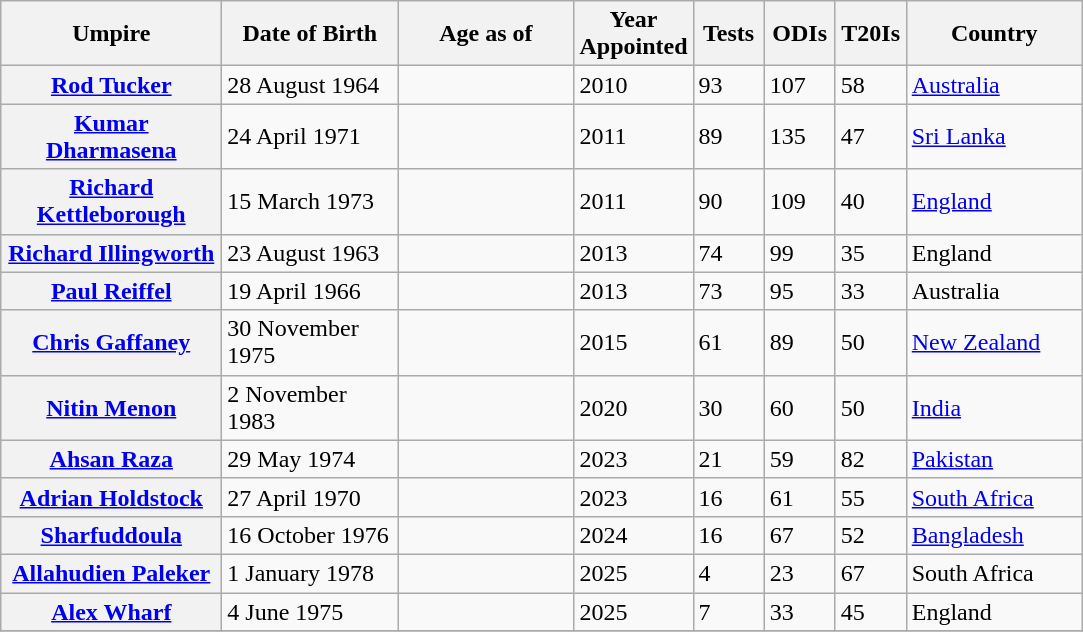<table class="wikitable plainrowheaders sortable">
<tr>
<th scope="col" style="width:140px">Umpire</th>
<th scope="col" style="width:110px">Date of Birth</th>
<th scope="col" style="width:110px">Age as of </th>
<th scope="col" style="width:40px">Year Appointed</th>
<th scope="col" style="width:40px">Tests</th>
<th scope="col" style="width:40px">ODIs</th>
<th scope="col" style="width:40px">T20Is</th>
<th scope="col" style="width:110px">Country</th>
</tr>
<tr>
<th scope="row"><a href='#'>Rod Tucker</a></th>
<td>28 August 1964</td>
<td></td>
<td>2010</td>
<td>93</td>
<td>107</td>
<td>58</td>
<td> <a href='#'>Australia</a></td>
</tr>
<tr>
<th scope="row"><a href='#'>Kumar Dharmasena</a></th>
<td>24 April 1971</td>
<td></td>
<td>2011</td>
<td>89</td>
<td>135</td>
<td>47</td>
<td> <a href='#'>Sri Lanka</a></td>
</tr>
<tr>
<th scope="row"><a href='#'>Richard Kettleborough</a></th>
<td>15 March 1973</td>
<td></td>
<td>2011</td>
<td>90</td>
<td>109</td>
<td>40</td>
<td> <a href='#'>England</a></td>
</tr>
<tr>
<th scope="row"><a href='#'>Richard Illingworth</a></th>
<td>23 August 1963</td>
<td></td>
<td>2013</td>
<td>74</td>
<td>99</td>
<td>35</td>
<td> England</td>
</tr>
<tr>
<th scope="row"><a href='#'>Paul Reiffel</a></th>
<td>19 April 1966</td>
<td></td>
<td>2013</td>
<td>73</td>
<td>95</td>
<td>33</td>
<td> Australia</td>
</tr>
<tr>
<th scope="row"><a href='#'>Chris Gaffaney</a></th>
<td>30 November 1975</td>
<td></td>
<td>2015</td>
<td>61</td>
<td>89</td>
<td>50</td>
<td> <a href='#'>New Zealand</a></td>
</tr>
<tr>
<th scope="row"><a href='#'>Nitin Menon</a></th>
<td>2 November 1983</td>
<td></td>
<td>2020</td>
<td>30</td>
<td>60</td>
<td>50</td>
<td> <a href='#'>India</a></td>
</tr>
<tr>
<th scope="row"><a href='#'>Ahsan Raza</a></th>
<td>29 May 1974</td>
<td></td>
<td>2023</td>
<td>21</td>
<td>59</td>
<td>82</td>
<td> <a href='#'>Pakistan</a></td>
</tr>
<tr>
<th scope="row"><a href='#'>Adrian Holdstock</a></th>
<td>27 April 1970</td>
<td></td>
<td>2023</td>
<td>16</td>
<td>61</td>
<td>55</td>
<td> <a href='#'>South Africa</a></td>
</tr>
<tr>
<th scope="row"><a href='#'>Sharfuddoula</a></th>
<td>16 October 1976</td>
<td></td>
<td>2024</td>
<td>16</td>
<td>67</td>
<td>52</td>
<td> <a href='#'>Bangladesh</a></td>
</tr>
<tr>
<th scope="row"><a href='#'>Allahudien Paleker</a></th>
<td>1 January 1978</td>
<td></td>
<td>2025</td>
<td>4</td>
<td>23</td>
<td>67</td>
<td> South Africa</td>
</tr>
<tr>
<th scope="row"><a href='#'>Alex Wharf</a></th>
<td>4 June 1975</td>
<td></td>
<td>2025</td>
<td>7</td>
<td>33</td>
<td>45</td>
<td> England</td>
</tr>
<tr>
</tr>
</table>
